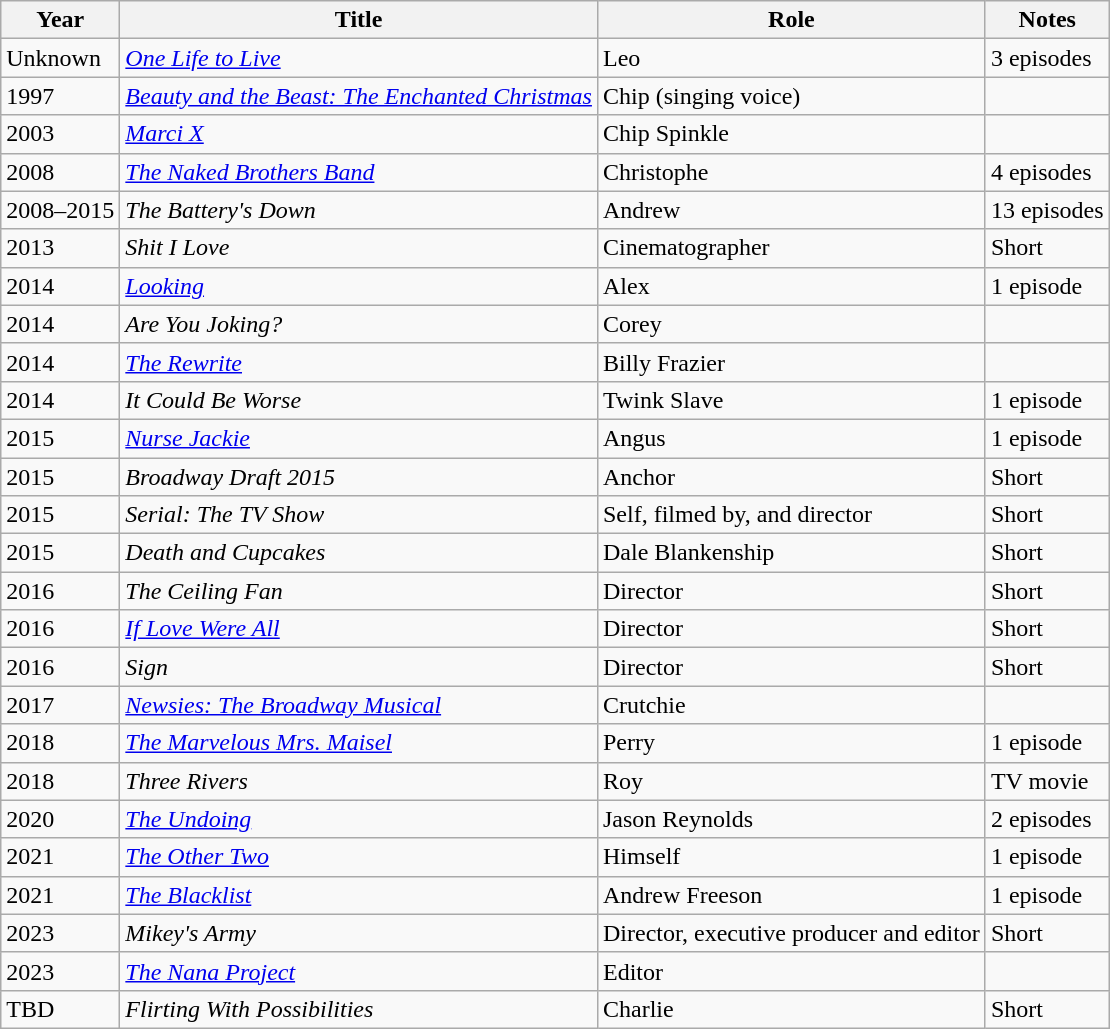<table class="wikitable sortable">
<tr>
<th>Year</th>
<th>Title</th>
<th>Role</th>
<th class="unsortable">Notes</th>
</tr>
<tr>
<td>Unknown</td>
<td><em><a href='#'>One Life to Live</a></em></td>
<td>Leo</td>
<td>3 episodes</td>
</tr>
<tr>
<td>1997</td>
<td><em><a href='#'>Beauty and the Beast: The Enchanted Christmas</a></em></td>
<td>Chip (singing voice)</td>
<td></td>
</tr>
<tr>
<td>2003</td>
<td><em><a href='#'>Marci X</a></em></td>
<td>Chip Spinkle</td>
<td></td>
</tr>
<tr>
<td>2008</td>
<td><em><a href='#'>The Naked Brothers Band</a></em></td>
<td>Christophe</td>
<td>4 episodes</td>
</tr>
<tr>
<td>2008–2015</td>
<td><em>The Battery's Down</em></td>
<td>Andrew</td>
<td>13 episodes</td>
</tr>
<tr>
<td>2013</td>
<td><em>Shit I Love</em></td>
<td>Cinematographer</td>
<td>Short</td>
</tr>
<tr>
<td>2014</td>
<td><em><a href='#'>Looking</a></em></td>
<td>Alex</td>
<td>1 episode</td>
</tr>
<tr>
<td>2014</td>
<td><em>Are You Joking?</em></td>
<td>Corey</td>
<td></td>
</tr>
<tr>
<td>2014</td>
<td><em><a href='#'>The Rewrite</a></em></td>
<td>Billy Frazier</td>
<td></td>
</tr>
<tr>
<td>2014</td>
<td><em>It Could Be Worse</em></td>
<td>Twink Slave</td>
<td>1 episode</td>
</tr>
<tr>
<td>2015</td>
<td><em><a href='#'>Nurse Jackie</a></em></td>
<td>Angus</td>
<td>1 episode</td>
</tr>
<tr>
<td>2015</td>
<td><em>Broadway Draft 2015</em></td>
<td>Anchor</td>
<td>Short</td>
</tr>
<tr>
<td>2015</td>
<td><em>Serial: The TV Show</em></td>
<td>Self, filmed by, and director</td>
<td>Short</td>
</tr>
<tr>
<td>2015</td>
<td><em>Death and Cupcakes</em></td>
<td>Dale Blankenship</td>
<td>Short</td>
</tr>
<tr>
<td>2016</td>
<td><em>The Ceiling Fan</em></td>
<td>Director</td>
<td>Short</td>
</tr>
<tr>
<td>2016</td>
<td><em><a href='#'>If Love Were All</a></em></td>
<td>Director</td>
<td>Short</td>
</tr>
<tr>
<td>2016</td>
<td><em>Sign</em></td>
<td>Director</td>
<td>Short</td>
</tr>
<tr>
<td>2017</td>
<td><em><a href='#'>Newsies: The Broadway Musical</a></em></td>
<td>Crutchie</td>
<td></td>
</tr>
<tr>
<td>2018</td>
<td><em><a href='#'>The Marvelous Mrs. Maisel</a></em></td>
<td>Perry</td>
<td>1 episode</td>
</tr>
<tr>
<td>2018</td>
<td><em>Three Rivers</em></td>
<td>Roy</td>
<td>TV movie</td>
</tr>
<tr>
<td>2020</td>
<td><em><a href='#'>The Undoing</a></em></td>
<td>Jason Reynolds</td>
<td>2 episodes</td>
</tr>
<tr>
<td>2021</td>
<td><em><a href='#'>The Other Two</a></em></td>
<td>Himself</td>
<td>1 episode</td>
</tr>
<tr>
<td>2021</td>
<td><em><a href='#'>The Blacklist</a></em></td>
<td>Andrew Freeson</td>
<td>1 episode</td>
</tr>
<tr>
<td>2023</td>
<td><em>Mikey's Army</em></td>
<td>Director, executive producer and editor</td>
<td>Short</td>
</tr>
<tr>
<td>2023</td>
<td><em><a href='#'>The Nana Project</a></em></td>
<td>Editor</td>
<td></td>
</tr>
<tr>
<td>TBD</td>
<td><em>Flirting With Possibilities</em></td>
<td>Charlie</td>
<td>Short</td>
</tr>
</table>
